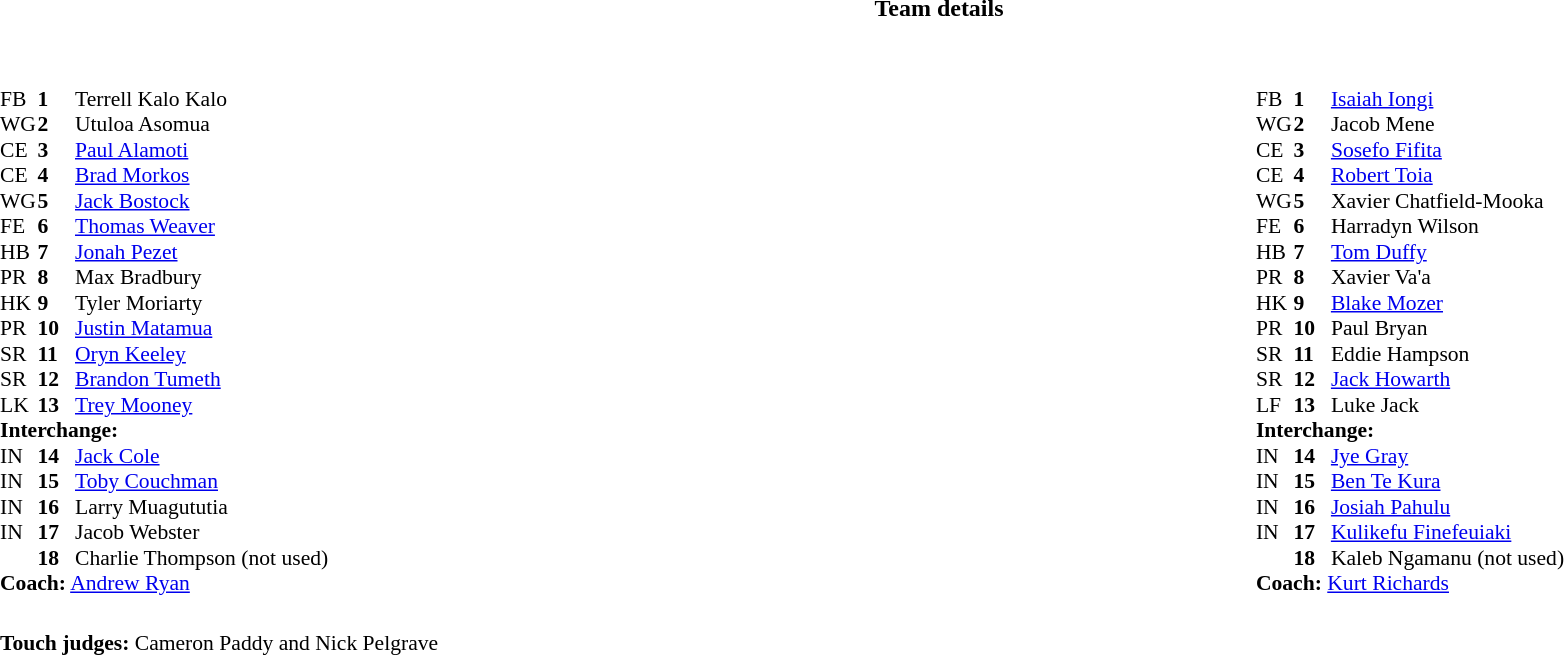<table border="0" width="100%" class="collapsible collapsed">
<tr>
<th>Team details</th>
</tr>
<tr>
<td><br><table width="100%">
<tr>
<td valign="top" width="50%"><br><table style="font-size: 90%" cellspacing="0" cellpadding="0">
<tr>
<th width="25"></th>
<th width="25"></th>
</tr>
<tr>
<td>FB</td>
<td><strong>1</strong></td>
<td>Terrell Kalo Kalo</td>
</tr>
<tr>
<td>WG</td>
<td><strong>2</strong></td>
<td>Utuloa Asomua</td>
</tr>
<tr>
<td>CE</td>
<td><strong>3</strong></td>
<td><a href='#'>Paul Alamoti</a></td>
</tr>
<tr>
<td>CE</td>
<td><strong>4</strong></td>
<td><a href='#'>Brad Morkos</a></td>
</tr>
<tr>
<td>WG</td>
<td><strong>5</strong></td>
<td><a href='#'>Jack Bostock</a></td>
</tr>
<tr>
<td>FE</td>
<td><strong>6</strong></td>
<td><a href='#'>Thomas Weaver</a></td>
</tr>
<tr>
<td>HB</td>
<td><strong>7</strong></td>
<td><a href='#'>Jonah Pezet</a></td>
</tr>
<tr>
<td>PR</td>
<td><strong>8</strong></td>
<td>Max Bradbury</td>
</tr>
<tr>
<td>HK</td>
<td><strong>9</strong></td>
<td>Tyler Moriarty</td>
</tr>
<tr>
<td>PR</td>
<td><strong>10</strong></td>
<td><a href='#'>Justin Matamua</a></td>
</tr>
<tr>
<td>SR</td>
<td><strong>11</strong></td>
<td><a href='#'>Oryn Keeley</a></td>
</tr>
<tr>
<td>SR</td>
<td><strong>12</strong></td>
<td><a href='#'>Brandon Tumeth</a></td>
</tr>
<tr>
<td>LK</td>
<td><strong>13</strong></td>
<td><a href='#'>Trey Mooney</a></td>
</tr>
<tr>
<td colspan=3><strong>Interchange:</strong></td>
</tr>
<tr>
<td>IN</td>
<td><strong>14</strong></td>
<td><a href='#'>Jack Cole</a></td>
</tr>
<tr>
<td>IN</td>
<td><strong>15</strong></td>
<td><a href='#'>Toby Couchman</a></td>
</tr>
<tr>
<td>IN</td>
<td><strong>16</strong></td>
<td>Larry Muagututia</td>
</tr>
<tr>
<td>IN</td>
<td><strong>17</strong></td>
<td>Jacob Webster</td>
</tr>
<tr>
<td></td>
<td><strong>18</strong></td>
<td>Charlie Thompson (not used)</td>
</tr>
<tr>
<td colspan=3><strong>Coach:</strong> <a href='#'>Andrew Ryan</a></td>
</tr>
<tr>
<td colspan="3"></td>
</tr>
</table>
</td>
<td valign="top" width="50%"><br><table style="font-size: 90%" cellspacing="0" cellpadding="0" align="center">
<tr>
<th width="25"></th>
<th width="25"></th>
</tr>
<tr>
<td>FB</td>
<td><strong>1</strong></td>
<td><a href='#'>Isaiah Iongi</a></td>
</tr>
<tr>
<td>WG</td>
<td><strong>2</strong></td>
<td>Jacob Mene</td>
</tr>
<tr>
<td>CE</td>
<td><strong>3</strong></td>
<td><a href='#'>Sosefo Fifita</a></td>
</tr>
<tr>
<td>CE</td>
<td><strong>4</strong></td>
<td><a href='#'>Robert Toia</a></td>
</tr>
<tr>
<td>WG</td>
<td><strong>5</strong></td>
<td>Xavier Chatfield-Mooka</td>
</tr>
<tr>
<td>FE</td>
<td><strong>6</strong></td>
<td>Harradyn Wilson</td>
</tr>
<tr>
<td>HB</td>
<td><strong>7</strong></td>
<td><a href='#'>Tom Duffy</a></td>
</tr>
<tr>
<td>PR</td>
<td><strong>8</strong></td>
<td>Xavier Va'a</td>
</tr>
<tr>
<td>HK</td>
<td><strong>9</strong></td>
<td><a href='#'>Blake Mozer</a></td>
</tr>
<tr>
<td>PR</td>
<td><strong>10</strong></td>
<td>Paul Bryan</td>
</tr>
<tr>
<td>SR</td>
<td><strong>11</strong></td>
<td>Eddie Hampson</td>
</tr>
<tr>
<td>SR</td>
<td><strong>12</strong></td>
<td><a href='#'>Jack Howarth</a></td>
</tr>
<tr>
<td>LF</td>
<td><strong>13</strong></td>
<td>Luke Jack</td>
</tr>
<tr>
<td colspan=3><strong>Interchange:</strong></td>
</tr>
<tr>
<td>IN</td>
<td><strong>14</strong></td>
<td><a href='#'>Jye Gray</a></td>
</tr>
<tr>
<td>IN</td>
<td><strong>15</strong></td>
<td><a href='#'>Ben Te Kura</a></td>
</tr>
<tr>
<td>IN</td>
<td><strong>16</strong></td>
<td><a href='#'>Josiah Pahulu</a></td>
</tr>
<tr>
<td>IN</td>
<td><strong>17</strong></td>
<td><a href='#'>Kulikefu Finefeuiaki</a></td>
</tr>
<tr>
<td></td>
<td><strong>18</strong></td>
<td>Kaleb Ngamanu (not used)</td>
</tr>
<tr>
<td colspan=3><strong>Coach:</strong> <a href='#'>Kurt Richards</a></td>
</tr>
<tr>
<td colspan="3"></td>
</tr>
</table>
</td>
</tr>
</table>
<table style="width:100%; font-size:90%;">
<tr>
<td><br><strong>Touch judges:</strong> Cameron Paddy and Nick Pelgrave</td>
</tr>
</table>
</td>
</tr>
</table>
